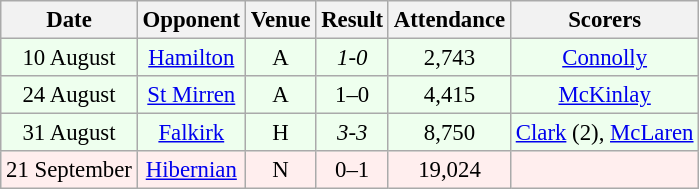<table class="wikitable sortable" style="font-size:95%; text-align:center">
<tr>
<th>Date</th>
<th>Opponent</th>
<th>Venue</th>
<th>Result</th>
<th>Attendance</th>
<th>Scorers</th>
</tr>
<tr style="background:#efe;">
<td>10 August</td>
<td><a href='#'>Hamilton</a></td>
<td>A</td>
<td><em>1-0</em></td>
<td>2,743</td>
<td><a href='#'>Connolly</a></td>
</tr>
<tr style="background:#efe;">
<td>24 August</td>
<td><a href='#'>St Mirren</a></td>
<td>A</td>
<td>1–0</td>
<td>4,415</td>
<td><a href='#'>McKinlay</a></td>
</tr>
<tr style="background:#efe;">
<td>31 August</td>
<td><a href='#'>Falkirk</a></td>
<td>H</td>
<td><em>3-3</em></td>
<td>8,750</td>
<td><a href='#'>Clark</a> (2), <a href='#'>McLaren</a></td>
</tr>
<tr style="background:#fee;">
<td>21 September</td>
<td><a href='#'>Hibernian</a></td>
<td>N</td>
<td>0–1</td>
<td>19,024</td>
<td></td>
</tr>
</table>
